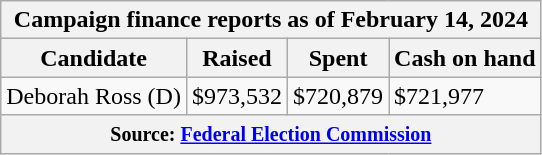<table class="wikitable sortable">
<tr>
<th colspan=4>Campaign finance reports as of February 14, 2024</th>
</tr>
<tr style="text-align:center;">
<th>Candidate</th>
<th>Raised</th>
<th>Spent</th>
<th>Cash on hand</th>
</tr>
<tr>
<td>Deborah Ross (D)</td>
<td>$973,532</td>
<td>$720,879</td>
<td>$721,977</td>
</tr>
<tr>
<th colspan="4"><small>Source: <a href='#'>Federal Election Commission</a></small></th>
</tr>
</table>
